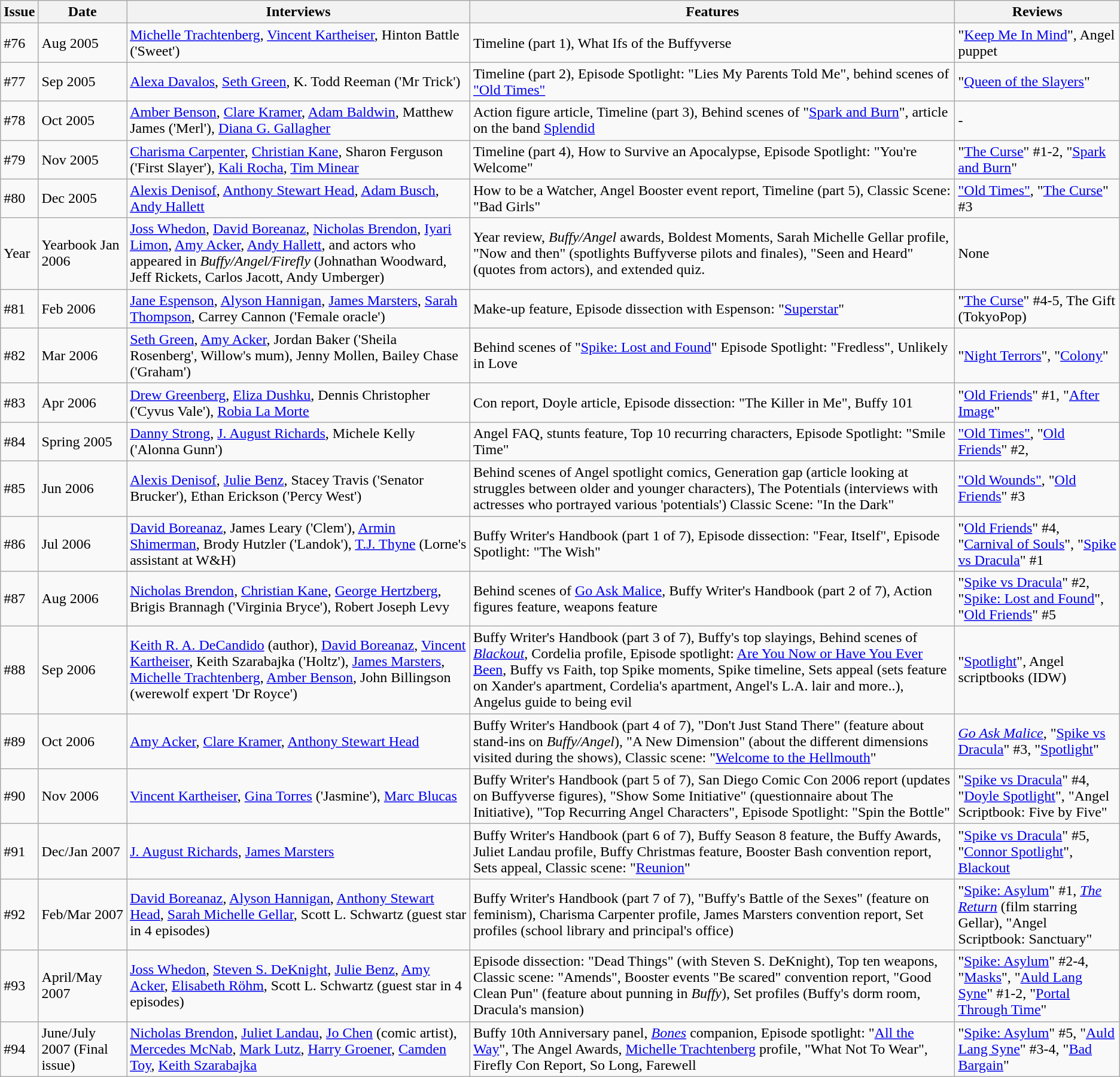<table class="wikitable">
<tr>
<th>Issue</th>
<th>Date</th>
<th>Interviews</th>
<th>Features</th>
<th>Reviews</th>
</tr>
<tr>
<td>#76</td>
<td>Aug 2005</td>
<td><a href='#'>Michelle Trachtenberg</a>, <a href='#'>Vincent Kartheiser</a>, Hinton Battle ('Sweet')</td>
<td>Timeline (part 1), What Ifs of the Buffyverse</td>
<td>"<a href='#'>Keep Me In Mind</a>", Angel puppet</td>
</tr>
<tr>
<td>#77</td>
<td>Sep 2005</td>
<td><a href='#'>Alexa Davalos</a>, <a href='#'>Seth Green</a>, K. Todd Reeman ('Mr Trick')</td>
<td>Timeline (part 2),  Episode Spotlight: "Lies My Parents Told Me", behind scenes of <a href='#'>"Old Times"</a></td>
<td>"<a href='#'>Queen of the Slayers</a>"</td>
</tr>
<tr>
<td>#78</td>
<td>Oct 2005</td>
<td><a href='#'>Amber Benson</a>, <a href='#'>Clare Kramer</a>, <a href='#'>Adam Baldwin</a>, Matthew James ('Merl'), <a href='#'>Diana G. Gallagher</a></td>
<td>Action figure article, Timeline (part 3), Behind scenes of "<a href='#'>Spark and Burn</a>", article on the band <a href='#'>Splendid</a></td>
<td>-</td>
</tr>
<tr>
<td>#79</td>
<td>Nov 2005</td>
<td><a href='#'>Charisma Carpenter</a>, <a href='#'>Christian Kane</a>, Sharon Ferguson ('First Slayer'), <a href='#'>Kali Rocha</a>, <a href='#'>Tim Minear</a></td>
<td>Timeline (part 4), How to Survive an Apocalypse, Episode Spotlight: "You're Welcome"</td>
<td>"<a href='#'>The Curse</a>" #1-2, "<a href='#'>Spark and Burn</a>"</td>
</tr>
<tr>
<td>#80</td>
<td>Dec 2005</td>
<td><a href='#'>Alexis Denisof</a>, <a href='#'>Anthony Stewart Head</a>, <a href='#'>Adam Busch</a>, <a href='#'>Andy Hallett</a></td>
<td>How to be a Watcher, Angel Booster event report, Timeline (part 5), Classic Scene: "Bad Girls"</td>
<td><a href='#'>"Old Times"</a>, "<a href='#'>The Curse</a>" #3</td>
</tr>
<tr>
<td>Year</td>
<td>Yearbook Jan 2006</td>
<td><a href='#'>Joss Whedon</a>, <a href='#'>David Boreanaz</a>, <a href='#'>Nicholas Brendon</a>, <a href='#'>Iyari Limon</a>, <a href='#'>Amy Acker</a>, <a href='#'>Andy Hallett</a>, and actors who appeared in <em>Buffy/Angel/Firefly</em> (Johnathan Woodward, Jeff Rickets, Carlos Jacott, Andy Umberger)</td>
<td>Year review, <em>Buffy/Angel</em> awards, Boldest Moments, Sarah Michelle Gellar profile, "Now and then" (spotlights Buffyverse pilots and finales), "Seen and Heard" (quotes from actors), and extended quiz.</td>
<td>None</td>
</tr>
<tr>
<td>#81</td>
<td>Feb 2006</td>
<td><a href='#'>Jane Espenson</a>, <a href='#'>Alyson Hannigan</a>, <a href='#'>James Marsters</a>, <a href='#'>Sarah Thompson</a>, Carrey Cannon ('Female oracle')</td>
<td>Make-up feature, Episode dissection with Espenson: "<a href='#'>Superstar</a>"</td>
<td>"<a href='#'>The Curse</a>" #4-5, The Gift (TokyoPop)</td>
</tr>
<tr>
<td>#82</td>
<td>Mar 2006</td>
<td><a href='#'>Seth Green</a>, <a href='#'>Amy Acker</a>, Jordan Baker ('Sheila Rosenberg', Willow's mum), Jenny Mollen, Bailey Chase ('Graham')</td>
<td>Behind scenes of "<a href='#'>Spike: Lost and Found</a>" Episode Spotlight: "Fredless", Unlikely in Love</td>
<td>"<a href='#'>Night Terrors</a>", "<a href='#'>Colony</a>"</td>
</tr>
<tr>
<td>#83</td>
<td>Apr 2006</td>
<td><a href='#'>Drew Greenberg</a>, <a href='#'>Eliza Dushku</a>, Dennis Christopher ('Cyvus Vale'), <a href='#'>Robia La Morte</a></td>
<td>Con report, Doyle article, Episode dissection: "The Killer in Me", Buffy 101</td>
<td>"<a href='#'>Old Friends</a>" #1, "<a href='#'>After Image</a>"</td>
</tr>
<tr>
<td>#84</td>
<td>Spring 2005</td>
<td><a href='#'>Danny Strong</a>, <a href='#'>J. August Richards</a>, Michele Kelly ('Alonna Gunn')</td>
<td>Angel FAQ, stunts feature, Top 10 recurring characters, Episode Spotlight: "Smile Time"</td>
<td><a href='#'>"Old Times"</a>, "<a href='#'>Old Friends</a>" #2,</td>
</tr>
<tr>
<td>#85</td>
<td>Jun 2006</td>
<td><a href='#'>Alexis Denisof</a>, <a href='#'>Julie Benz</a>, Stacey Travis ('Senator Brucker'), Ethan Erickson ('Percy West')</td>
<td>Behind scenes of Angel spotlight comics, Generation gap (article looking at struggles between older and younger characters), The Potentials (interviews with actresses who portrayed various 'potentials') Classic Scene: "In the Dark"</td>
<td><a href='#'>"Old Wounds"</a>, "<a href='#'>Old Friends</a>" #3</td>
</tr>
<tr>
<td>#86</td>
<td>Jul 2006</td>
<td><a href='#'>David Boreanaz</a>, James Leary ('Clem'), <a href='#'>Armin Shimerman</a>, Brody Hutzler ('Landok'), <a href='#'>T.J. Thyne</a> (Lorne's assistant at W&H)</td>
<td>Buffy Writer's Handbook (part 1 of 7), Episode dissection: "Fear, Itself", Episode Spotlight: "The Wish"</td>
<td>"<a href='#'>Old Friends</a>" #4, "<a href='#'>Carnival of Souls</a>", "<a href='#'>Spike vs Dracula</a>" #1</td>
</tr>
<tr>
<td>#87</td>
<td>Aug 2006</td>
<td><a href='#'>Nicholas Brendon</a>, <a href='#'>Christian Kane</a>, <a href='#'>George Hertzberg</a>, Brigis Brannagh ('Virginia Bryce'), Robert Joseph Levy</td>
<td>Behind scenes of <a href='#'>Go Ask Malice</a>, Buffy Writer's Handbook (part 2 of 7), Action figures feature, weapons feature</td>
<td>"<a href='#'>Spike vs Dracula</a>" #2, "<a href='#'>Spike: Lost and Found</a>", "<a href='#'>Old Friends</a>" #5</td>
</tr>
<tr>
<td>#88</td>
<td>Sep 2006</td>
<td><a href='#'>Keith R. A. DeCandido</a> (author), <a href='#'>David Boreanaz</a>, <a href='#'>Vincent Kartheiser</a>, Keith Szarabajka ('Holtz'), <a href='#'>James Marsters</a>, <a href='#'>Michelle Trachtenberg</a>, <a href='#'>Amber Benson</a>, John Billingson (werewolf expert 'Dr Royce')</td>
<td>Buffy Writer's Handbook (part 3 of 7), Buffy's top slayings, Behind scenes of <em><a href='#'>Blackout</a></em>, Cordelia profile, Episode spotlight: <a href='#'>Are You Now or Have You Ever Been</a>, Buffy vs Faith, top Spike moments, Spike timeline, Sets appeal (sets feature on Xander's apartment, Cordelia's apartment, Angel's L.A. lair and more..), Angelus guide to being evil</td>
<td>"<a href='#'>Spotlight</a>", Angel scriptbooks (IDW)</td>
</tr>
<tr>
<td>#89</td>
<td>Oct 2006</td>
<td><a href='#'>Amy Acker</a>, <a href='#'>Clare Kramer</a>, <a href='#'>Anthony Stewart Head</a></td>
<td>Buffy Writer's Handbook (part 4 of 7), "Don't Just Stand There" (feature about stand-ins on <em>Buffy/Angel</em>), "A New Dimension" (about the different dimensions visited during the shows), Classic scene: "<a href='#'>Welcome to the Hellmouth</a>"</td>
<td><em><a href='#'>Go Ask Malice</a></em>, "<a href='#'>Spike vs Dracula</a>" #3, "<a href='#'>Spotlight</a>"</td>
</tr>
<tr>
<td>#90</td>
<td>Nov 2006</td>
<td><a href='#'>Vincent Kartheiser</a>, <a href='#'>Gina Torres</a> ('Jasmine'), <a href='#'>Marc Blucas</a></td>
<td>Buffy Writer's Handbook (part 5 of 7), San Diego Comic Con 2006 report (updates on Buffyverse figures), "Show Some Initiative" (questionnaire about The Initiative), "Top Recurring Angel Characters", Episode Spotlight: "Spin the Bottle"</td>
<td>"<a href='#'>Spike vs Dracula</a>" #4, "<a href='#'>Doyle Spotlight</a>", "Angel Scriptbook: Five by Five"</td>
</tr>
<tr>
<td>#91</td>
<td>Dec/Jan 2007</td>
<td><a href='#'>J. August Richards</a>, <a href='#'>James Marsters</a></td>
<td>Buffy Writer's Handbook (part 6 of 7), Buffy Season 8 feature, the Buffy Awards, Juliet Landau profile, Buffy Christmas feature, Booster Bash convention report, Sets appeal, Classic scene: "<a href='#'>Reunion</a>"</td>
<td>"<a href='#'>Spike vs Dracula</a>" #5, "<a href='#'>Connor Spotlight</a>", <a href='#'>Blackout</a></td>
</tr>
<tr>
<td>#92</td>
<td>Feb/Mar 2007</td>
<td><a href='#'>David Boreanaz</a>, <a href='#'>Alyson Hannigan</a>, <a href='#'>Anthony Stewart Head</a>, <a href='#'>Sarah Michelle Gellar</a>, Scott L. Schwartz (guest star in 4 episodes)</td>
<td>Buffy Writer's Handbook (part 7 of 7), "Buffy's Battle of the Sexes" (feature on feminism), Charisma Carpenter profile, James Marsters convention report, Set profiles (school library and principal's office)</td>
<td>"<a href='#'>Spike: Asylum</a>" #1, <em><a href='#'>The Return</a></em> (film starring Gellar), "Angel Scriptbook: Sanctuary"</td>
</tr>
<tr>
<td>#93</td>
<td>April/May 2007</td>
<td><a href='#'>Joss Whedon</a>, <a href='#'>Steven S. DeKnight</a>, <a href='#'>Julie Benz</a>, <a href='#'>Amy Acker</a>, <a href='#'>Elisabeth Röhm</a>, Scott L. Schwartz (guest star in 4 episodes)</td>
<td>Episode dissection: "Dead Things" (with Steven S. DeKnight), Top ten weapons, Classic scene: "Amends", Booster events "Be scared" convention report, "Good Clean Pun" (feature about punning in <em>Buffy</em>), Set profiles (Buffy's dorm room, Dracula's mansion)</td>
<td>"<a href='#'>Spike: Asylum</a>" #2-4, "<a href='#'>Masks</a>", "<a href='#'>Auld Lang Syne</a>" #1-2, "<a href='#'>Portal Through Time</a>"</td>
</tr>
<tr>
<td>#94</td>
<td>June/July 2007 (Final issue)</td>
<td><a href='#'>Nicholas Brendon</a>, <a href='#'>Juliet Landau</a>, <a href='#'>Jo Chen</a> (comic artist), <a href='#'>Mercedes McNab</a>, <a href='#'>Mark Lutz</a>, <a href='#'>Harry Groener</a>, <a href='#'>Camden Toy</a>, <a href='#'>Keith Szarabajka</a></td>
<td>Buffy 10th Anniversary panel, <em><a href='#'>Bones</a></em> companion, Episode spotlight: "<a href='#'>All the Way</a>", The Angel Awards, <a href='#'>Michelle Trachtenberg</a> profile, "What Not To Wear", Firefly Con Report, So Long, Farewell</td>
<td>"<a href='#'>Spike: Asylum</a>" #5, "<a href='#'>Auld Lang Syne</a>" #3-4, "<a href='#'>Bad Bargain</a>"</td>
</tr>
</table>
